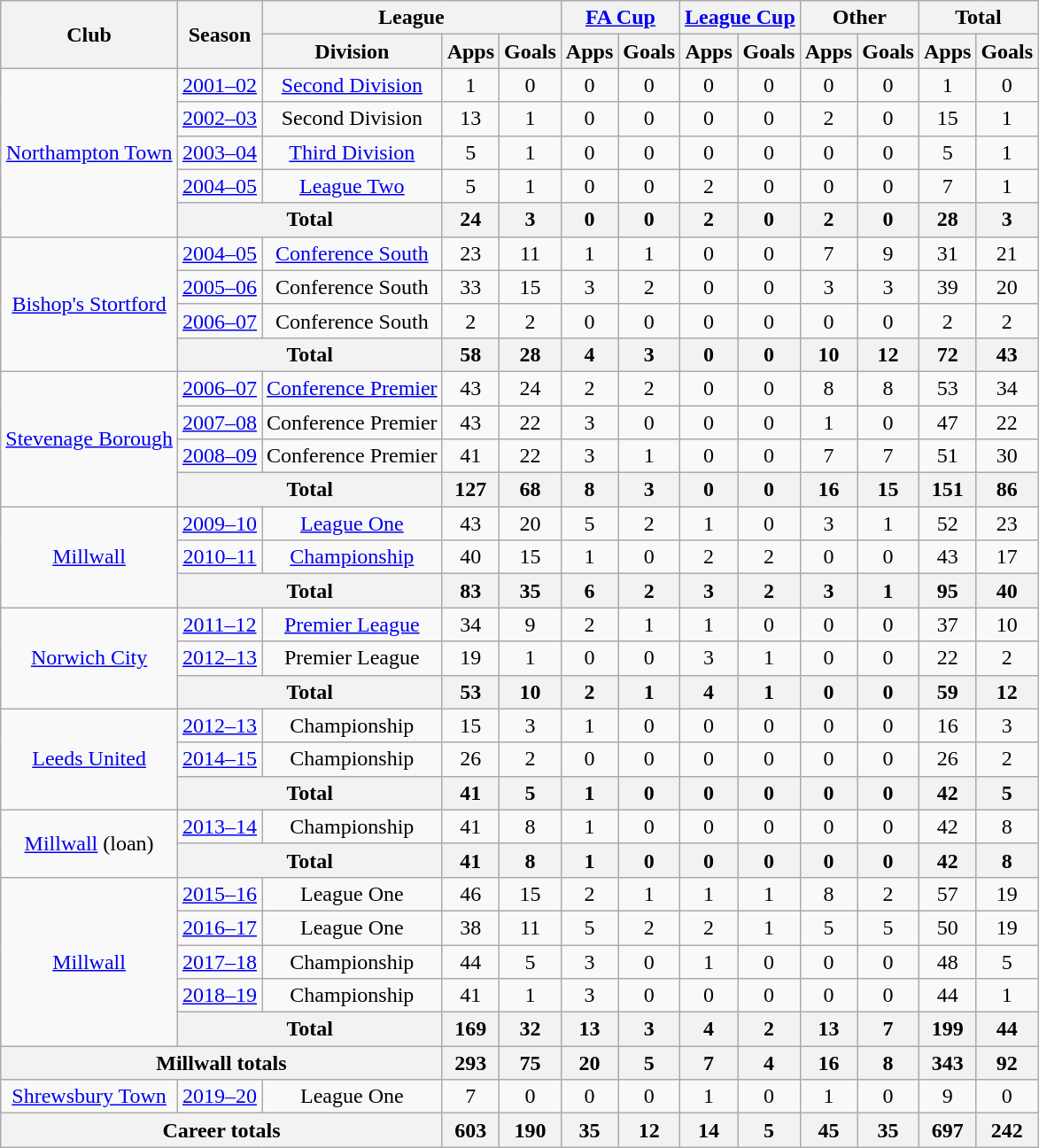<table class="wikitable" style="text-align: center">
<tr>
<th rowspan="2">Club</th>
<th rowspan="2">Season</th>
<th colspan="3">League</th>
<th colspan="2"><a href='#'>FA Cup</a></th>
<th colspan="2"><a href='#'>League Cup</a></th>
<th colspan="2">Other</th>
<th colspan="2">Total</th>
</tr>
<tr>
<th>Division</th>
<th>Apps</th>
<th>Goals</th>
<th>Apps</th>
<th>Goals</th>
<th>Apps</th>
<th>Goals</th>
<th>Apps</th>
<th>Goals</th>
<th>Apps</th>
<th>Goals</th>
</tr>
<tr>
<td rowspan="5"><a href='#'>Northampton Town</a></td>
<td><a href='#'>2001–02</a></td>
<td><a href='#'>Second Division</a></td>
<td>1</td>
<td>0</td>
<td>0</td>
<td>0</td>
<td>0</td>
<td>0</td>
<td>0</td>
<td>0</td>
<td>1</td>
<td>0</td>
</tr>
<tr>
<td><a href='#'>2002–03</a></td>
<td>Second Division</td>
<td>13</td>
<td>1</td>
<td>0</td>
<td>0</td>
<td>0</td>
<td>0</td>
<td>2</td>
<td>0</td>
<td>15</td>
<td>1</td>
</tr>
<tr>
<td><a href='#'>2003–04</a></td>
<td><a href='#'>Third Division</a></td>
<td>5</td>
<td>1</td>
<td>0</td>
<td>0</td>
<td>0</td>
<td>0</td>
<td>0</td>
<td>0</td>
<td>5</td>
<td>1</td>
</tr>
<tr>
<td><a href='#'>2004–05</a></td>
<td><a href='#'>League Two</a></td>
<td>5</td>
<td>1</td>
<td>0</td>
<td>0</td>
<td>2</td>
<td>0</td>
<td>0</td>
<td>0</td>
<td>7</td>
<td>1</td>
</tr>
<tr>
<th colspan="2">Total</th>
<th>24</th>
<th>3</th>
<th>0</th>
<th>0</th>
<th>2</th>
<th>0</th>
<th>2</th>
<th>0</th>
<th>28</th>
<th>3</th>
</tr>
<tr>
<td rowspan="4"><a href='#'>Bishop's Stortford</a></td>
<td><a href='#'>2004–05</a></td>
<td><a href='#'>Conference South</a></td>
<td>23</td>
<td>11</td>
<td>1</td>
<td>1</td>
<td>0</td>
<td>0</td>
<td>7</td>
<td>9</td>
<td>31</td>
<td>21</td>
</tr>
<tr>
<td><a href='#'>2005–06</a></td>
<td>Conference South</td>
<td>33</td>
<td>15</td>
<td>3</td>
<td>2</td>
<td>0</td>
<td>0</td>
<td>3</td>
<td>3</td>
<td>39</td>
<td>20</td>
</tr>
<tr>
<td><a href='#'>2006–07</a></td>
<td>Conference South</td>
<td>2</td>
<td>2</td>
<td>0</td>
<td>0</td>
<td>0</td>
<td>0</td>
<td>0</td>
<td>0</td>
<td>2</td>
<td>2</td>
</tr>
<tr>
<th colspan="2">Total</th>
<th>58</th>
<th>28</th>
<th>4</th>
<th>3</th>
<th>0</th>
<th>0</th>
<th>10</th>
<th>12</th>
<th>72</th>
<th>43</th>
</tr>
<tr>
<td rowspan="4"><a href='#'>Stevenage Borough</a></td>
<td><a href='#'>2006–07</a></td>
<td><a href='#'>Conference Premier</a></td>
<td>43</td>
<td>24</td>
<td>2</td>
<td>2</td>
<td>0</td>
<td>0</td>
<td>8</td>
<td>8</td>
<td>53</td>
<td>34</td>
</tr>
<tr>
<td><a href='#'>2007–08</a></td>
<td>Conference Premier</td>
<td>43</td>
<td>22</td>
<td>3</td>
<td>0</td>
<td>0</td>
<td>0</td>
<td>1</td>
<td>0</td>
<td>47</td>
<td>22</td>
</tr>
<tr>
<td><a href='#'>2008–09</a></td>
<td>Conference Premier</td>
<td>41</td>
<td>22</td>
<td>3</td>
<td>1</td>
<td>0</td>
<td>0</td>
<td>7</td>
<td>7</td>
<td>51</td>
<td>30</td>
</tr>
<tr>
<th colspan="2">Total</th>
<th>127</th>
<th>68</th>
<th>8</th>
<th>3</th>
<th>0</th>
<th>0</th>
<th>16</th>
<th>15</th>
<th>151</th>
<th>86</th>
</tr>
<tr>
<td rowspan="3"><a href='#'>Millwall</a></td>
<td><a href='#'>2009–10</a></td>
<td><a href='#'>League One</a></td>
<td>43</td>
<td>20</td>
<td>5</td>
<td>2</td>
<td>1</td>
<td>0</td>
<td>3</td>
<td>1</td>
<td>52</td>
<td>23</td>
</tr>
<tr>
<td><a href='#'>2010–11</a></td>
<td><a href='#'>Championship</a></td>
<td>40</td>
<td>15</td>
<td>1</td>
<td>0</td>
<td>2</td>
<td>2</td>
<td>0</td>
<td>0</td>
<td>43</td>
<td>17</td>
</tr>
<tr>
<th colspan="2">Total</th>
<th>83</th>
<th>35</th>
<th>6</th>
<th>2</th>
<th>3</th>
<th>2</th>
<th>3</th>
<th>1</th>
<th>95</th>
<th>40</th>
</tr>
<tr>
<td rowspan="3"><a href='#'>Norwich City</a></td>
<td><a href='#'>2011–12</a></td>
<td><a href='#'>Premier League</a></td>
<td>34</td>
<td>9</td>
<td>2</td>
<td>1</td>
<td>1</td>
<td>0</td>
<td>0</td>
<td>0</td>
<td>37</td>
<td>10</td>
</tr>
<tr>
<td><a href='#'>2012–13</a></td>
<td>Premier League</td>
<td>19</td>
<td>1</td>
<td>0</td>
<td>0</td>
<td>3</td>
<td>1</td>
<td>0</td>
<td>0</td>
<td>22</td>
<td>2</td>
</tr>
<tr>
<th colspan="2">Total</th>
<th>53</th>
<th>10</th>
<th>2</th>
<th>1</th>
<th>4</th>
<th>1</th>
<th>0</th>
<th>0</th>
<th>59</th>
<th>12</th>
</tr>
<tr>
<td rowspan="3"><a href='#'>Leeds United</a></td>
<td><a href='#'>2012–13</a></td>
<td>Championship</td>
<td>15</td>
<td>3</td>
<td>1</td>
<td>0</td>
<td>0</td>
<td>0</td>
<td>0</td>
<td>0</td>
<td>16</td>
<td>3</td>
</tr>
<tr>
<td><a href='#'>2014–15</a></td>
<td>Championship</td>
<td>26</td>
<td>2</td>
<td>0</td>
<td>0</td>
<td>0</td>
<td>0</td>
<td>0</td>
<td>0</td>
<td>26</td>
<td>2</td>
</tr>
<tr>
<th colspan="2">Total</th>
<th>41</th>
<th>5</th>
<th>1</th>
<th>0</th>
<th>0</th>
<th>0</th>
<th>0</th>
<th>0</th>
<th>42</th>
<th>5</th>
</tr>
<tr>
<td rowspan="2"><a href='#'>Millwall</a> (loan)</td>
<td><a href='#'>2013–14</a></td>
<td>Championship</td>
<td>41</td>
<td>8</td>
<td>1</td>
<td>0</td>
<td>0</td>
<td>0</td>
<td>0</td>
<td>0</td>
<td>42</td>
<td>8</td>
</tr>
<tr>
<th colspan="2">Total</th>
<th>41</th>
<th>8</th>
<th>1</th>
<th>0</th>
<th>0</th>
<th>0</th>
<th>0</th>
<th>0</th>
<th>42</th>
<th>8</th>
</tr>
<tr>
<td rowspan="5"><a href='#'>Millwall</a></td>
<td><a href='#'>2015–16</a></td>
<td>League One</td>
<td>46</td>
<td>15</td>
<td>2</td>
<td>1</td>
<td>1</td>
<td>1</td>
<td>8</td>
<td>2</td>
<td>57</td>
<td>19</td>
</tr>
<tr>
<td><a href='#'>2016–17</a></td>
<td>League One</td>
<td>38</td>
<td>11</td>
<td>5</td>
<td>2</td>
<td>2</td>
<td>1</td>
<td>5</td>
<td>5</td>
<td>50</td>
<td>19</td>
</tr>
<tr>
<td><a href='#'>2017–18</a></td>
<td>Championship</td>
<td>44</td>
<td>5</td>
<td>3</td>
<td>0</td>
<td>1</td>
<td>0</td>
<td>0</td>
<td>0</td>
<td>48</td>
<td>5</td>
</tr>
<tr>
<td><a href='#'>2018–19</a></td>
<td>Championship</td>
<td>41</td>
<td>1</td>
<td>3</td>
<td>0</td>
<td>0</td>
<td>0</td>
<td>0</td>
<td>0</td>
<td>44</td>
<td>1</td>
</tr>
<tr>
<th colspan="2">Total</th>
<th>169</th>
<th>32</th>
<th>13</th>
<th>3</th>
<th>4</th>
<th>2</th>
<th>13</th>
<th>7</th>
<th>199</th>
<th>44</th>
</tr>
<tr>
<th colspan="3">Millwall totals</th>
<th>293</th>
<th>75</th>
<th>20</th>
<th>5</th>
<th>7</th>
<th>4</th>
<th>16</th>
<th>8</th>
<th>343</th>
<th>92</th>
</tr>
<tr>
<td><a href='#'>Shrewsbury Town</a></td>
<td><a href='#'>2019–20</a></td>
<td>League One</td>
<td>7</td>
<td>0</td>
<td>0</td>
<td>0</td>
<td>1</td>
<td>0</td>
<td>1</td>
<td>0</td>
<td>9</td>
<td>0</td>
</tr>
<tr>
<th colspan="3">Career totals</th>
<th>603</th>
<th>190</th>
<th>35</th>
<th>12</th>
<th>14</th>
<th>5</th>
<th>45</th>
<th>35</th>
<th>697</th>
<th>242</th>
</tr>
</table>
